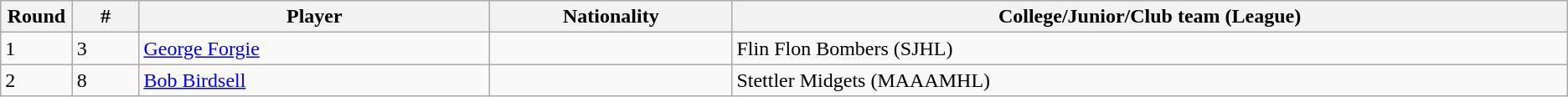<table class="wikitable">
<tr align="center">
<th bgcolor="#DDDDFF" width="4.0%">Round</th>
<th bgcolor="#DDDDFF" width="4.0%">#</th>
<th bgcolor="#DDDDFF" width="21.0%">Player</th>
<th bgcolor="#DDDDFF" width="14.5%">Nationality</th>
<th bgcolor="#DDDDFF" width="50.0%">College/Junior/Club team (League)</th>
</tr>
<tr>
<td>1</td>
<td>3</td>
<td><a href='#'>George Forgie</a></td>
<td></td>
<td>Flin Flon Bombers (SJHL)</td>
</tr>
<tr>
<td>2</td>
<td>8</td>
<td><a href='#'>Bob Birdsell</a></td>
<td></td>
<td>Stettler Midgets (MAAAMHL)</td>
</tr>
</table>
